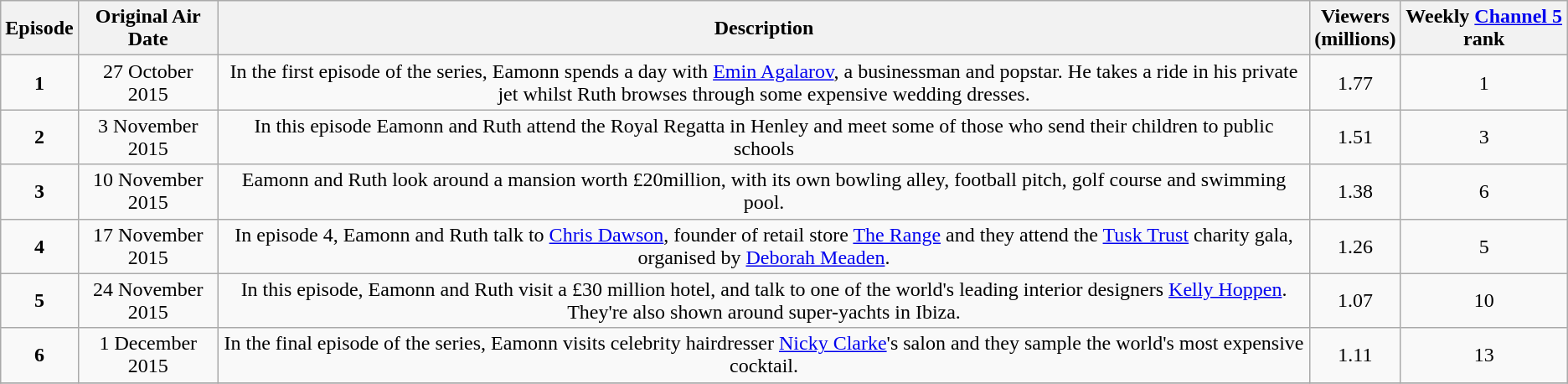<table class="wikitable" style="text-align:center;">
<tr>
<th>Episode</th>
<th>Original Air Date</th>
<th>Description</th>
<th>Viewers<br>(millions)</th>
<th>Weekly <a href='#'>Channel 5</a> rank</th>
</tr>
<tr>
<td><strong>1</strong></td>
<td>27 October 2015</td>
<td>In the first episode of the series, Eamonn spends a day with <a href='#'>Emin Agalarov</a>, a businessman and popstar. He takes a ride in his private jet whilst Ruth browses through some expensive wedding dresses.</td>
<td>1.77</td>
<td>1</td>
</tr>
<tr>
<td><strong>2</strong></td>
<td>3 November 2015</td>
<td>In this episode Eamonn and Ruth attend the Royal Regatta in Henley and meet some of those who send their children to public schools</td>
<td>1.51</td>
<td>3</td>
</tr>
<tr>
<td><strong>3</strong></td>
<td>10 November 2015</td>
<td>Eamonn and Ruth look around a mansion worth £20million, with its own bowling alley, football pitch, golf course and swimming pool.</td>
<td>1.38</td>
<td>6</td>
</tr>
<tr>
<td><strong>4</strong></td>
<td>17 November 2015</td>
<td>In episode 4, Eamonn and Ruth talk to <a href='#'>Chris Dawson</a>, founder of retail store <a href='#'>The Range</a> and they attend the <a href='#'>Tusk Trust</a> charity gala, organised by <a href='#'>Deborah Meaden</a>.</td>
<td>1.26</td>
<td>5</td>
</tr>
<tr>
<td><strong>5</strong></td>
<td>24 November 2015</td>
<td>In this episode, Eamonn and Ruth visit a £30 million hotel, and talk to one of the world's leading interior designers <a href='#'>Kelly Hoppen</a>. They're also shown around super-yachts in Ibiza.</td>
<td>1.07</td>
<td>10</td>
</tr>
<tr>
<td><strong>6</strong></td>
<td>1 December 2015</td>
<td>In the final episode of the series, Eamonn visits celebrity hairdresser <a href='#'>Nicky Clarke</a>'s salon and they sample the world's most expensive cocktail.</td>
<td>1.11</td>
<td>13</td>
</tr>
<tr>
</tr>
</table>
